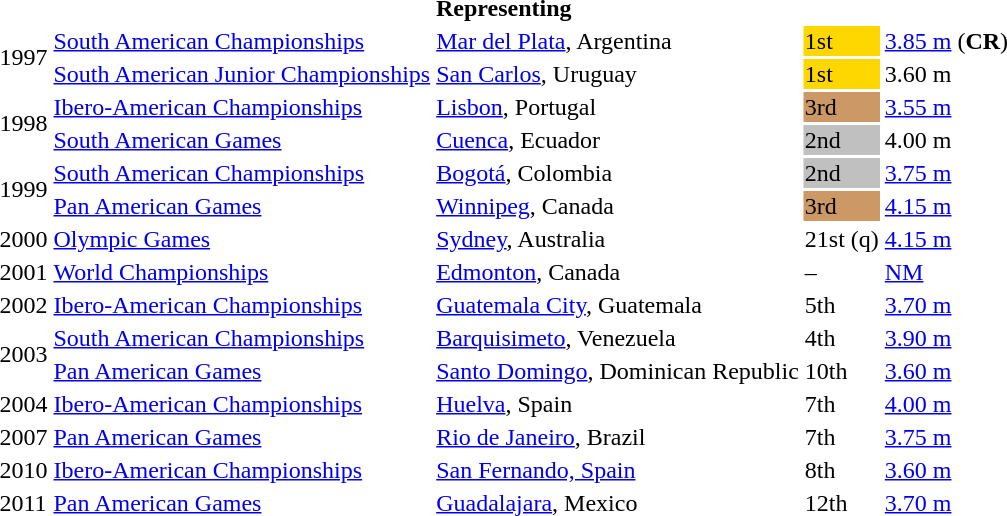<table>
<tr>
<th colspan="5">Representing </th>
</tr>
<tr>
<td rowspan=2>1997</td>
<td><a href='#'>South American Championships</a></td>
<td><a href='#'>Mar del Plata</a>, Argentina</td>
<td bgcolor="gold">1st</td>
<td><a href='#'>3.85 m</a> (<strong>CR</strong>)</td>
</tr>
<tr>
<td><a href='#'>South American Junior Championships</a></td>
<td><a href='#'>San Carlos</a>, Uruguay</td>
<td bgcolor="gold">1st</td>
<td>3.60 m</td>
</tr>
<tr>
<td rowspan=2>1998</td>
<td><a href='#'>Ibero-American Championships</a></td>
<td><a href='#'>Lisbon</a>, Portugal</td>
<td bgcolor=cc9966>3rd</td>
<td><a href='#'>3.55 m</a></td>
</tr>
<tr>
<td><a href='#'>South American Games</a></td>
<td><a href='#'>Cuenca</a>, Ecuador</td>
<td bgcolor="silver">2nd</td>
<td>4.00 m</td>
</tr>
<tr>
<td rowspan=2>1999</td>
<td><a href='#'>South American Championships</a></td>
<td><a href='#'>Bogotá</a>, Colombia</td>
<td bgcolor="silver">2nd</td>
<td><a href='#'>3.75 m</a></td>
</tr>
<tr>
<td><a href='#'>Pan American Games</a></td>
<td><a href='#'>Winnipeg</a>, Canada</td>
<td bgcolor="cc9966">3rd</td>
<td><a href='#'>4.15 m</a></td>
</tr>
<tr>
<td>2000</td>
<td><a href='#'>Olympic Games</a></td>
<td><a href='#'>Sydney</a>, Australia</td>
<td>21st (q)</td>
<td><a href='#'>4.15 m</a></td>
</tr>
<tr>
<td>2001</td>
<td><a href='#'>World Championships</a></td>
<td><a href='#'>Edmonton</a>, Canada</td>
<td>–</td>
<td><a href='#'>NM</a></td>
</tr>
<tr>
<td>2002</td>
<td><a href='#'>Ibero-American Championships</a></td>
<td><a href='#'>Guatemala City</a>, Guatemala</td>
<td>5th</td>
<td><a href='#'>3.70 m</a></td>
</tr>
<tr>
<td rowspan=2>2003</td>
<td><a href='#'>South American Championships</a></td>
<td><a href='#'>Barquisimeto</a>, Venezuela</td>
<td>4th</td>
<td><a href='#'>3.90 m</a></td>
</tr>
<tr>
<td><a href='#'>Pan American Games</a></td>
<td><a href='#'>Santo Domingo</a>, Dominican Republic</td>
<td>10th</td>
<td><a href='#'>3.60 m</a></td>
</tr>
<tr>
<td>2004</td>
<td><a href='#'>Ibero-American Championships</a></td>
<td><a href='#'>Huelva</a>, Spain</td>
<td>7th</td>
<td><a href='#'>4.00 m</a></td>
</tr>
<tr>
<td>2007</td>
<td><a href='#'>Pan American Games</a></td>
<td><a href='#'>Rio de Janeiro</a>, Brazil</td>
<td>7th</td>
<td><a href='#'>3.75 m</a></td>
</tr>
<tr>
<td>2010</td>
<td><a href='#'>Ibero-American Championships</a></td>
<td><a href='#'>San Fernando, Spain</a></td>
<td>8th</td>
<td><a href='#'>3.60 m</a></td>
</tr>
<tr>
<td>2011</td>
<td><a href='#'>Pan American Games</a></td>
<td><a href='#'>Guadalajara</a>, Mexico</td>
<td>12th</td>
<td><a href='#'>3.70 m</a></td>
</tr>
</table>
